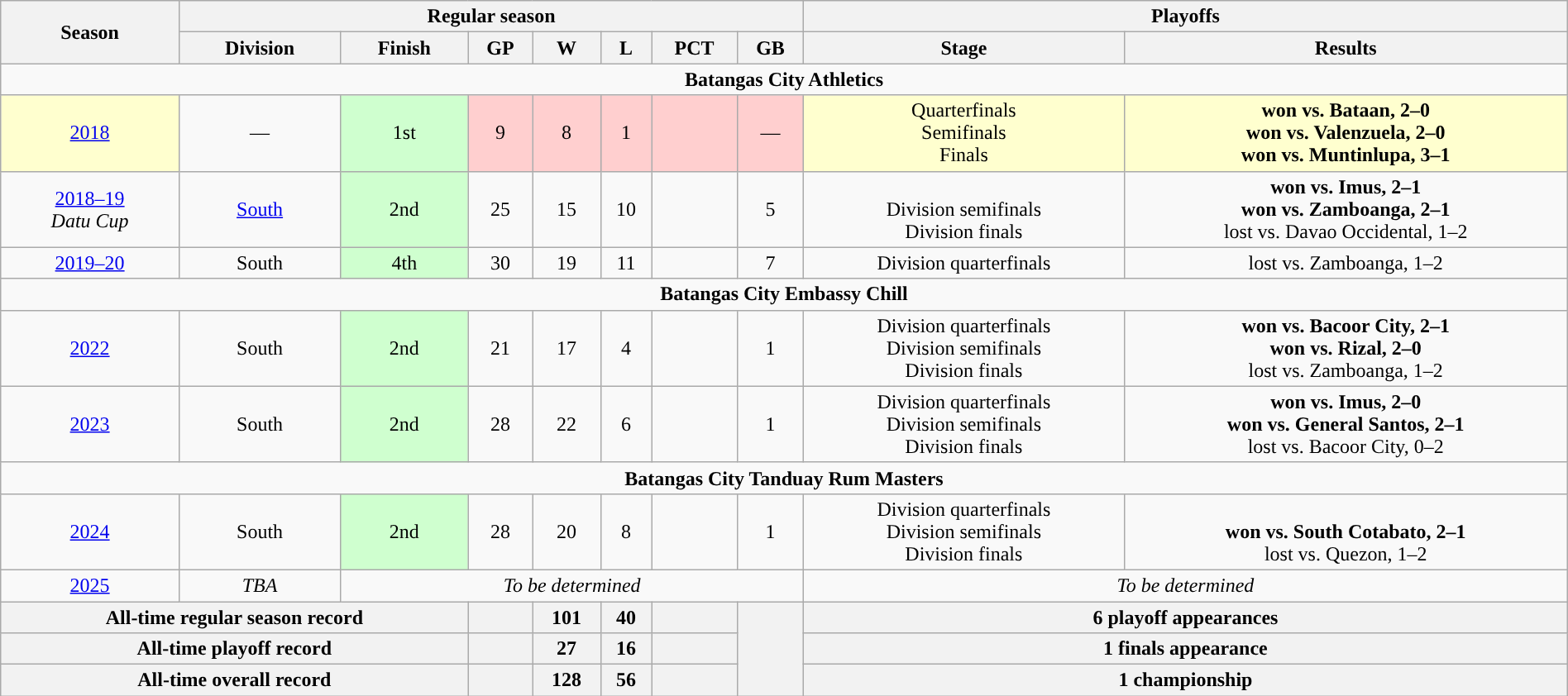<table class=wikitable style="width:100%; text-align:center">
<tr>
<th rowspan="2">Season</th>
<th colspan="7">Regular season</th>
<th colspan="2">Playoffs</th>
</tr>
<tr>
<th>Division</th>
<th>Finish</th>
<th>GP</th>
<th>W</th>
<th>L</th>
<th>PCT</th>
<th>GB</th>
<th>Stage</th>
<th>Results</th>
</tr>
<tr>
<td colspan=10><span><strong>Batangas City Athletics</strong></span></td>
</tr>
<tr>
<td bgcolor="FFFFCF"><a href='#'>2018</a> <br> </td>
<td>—</td>
<td bgcolor="#CFFFCF">1st</td>
<td bgcolor="FFCFCF">9</td>
<td bgcolor="FFCFCF">8</td>
<td bgcolor="FFCFCF">1</td>
<td bgcolor="FFCFCF"></td>
<td bgcolor="FFCFCF">—</td>
<td bgcolor="FFFFCF">Quarterfinals <br> Semifinals <br> Finals</td>
<td bgcolor="FFFFCF"><strong>won vs. Bataan, 2–0</strong> <br> <strong>won vs. Valenzuela, 2–0</strong> <br> <strong>won vs. Muntinlupa, 3–1</strong></td>
</tr>
<tr>
<td><a href='#'>2018–19</a> <br> <em>Datu Cup</em></td>
<td><a href='#'>South</a></td>
<td bgcolor="#CFFFCF">2nd</td>
<td>25</td>
<td>15</td>
<td>10</td>
<td></td>
<td>5</td>
<td> <br> Division semifinals <br> Division finals</td>
<td><strong>won vs. Imus, 2–1</strong> <br> <strong>won vs. Zamboanga, 2–1</strong> <br> lost vs. Davao Occidental, 1–2</td>
</tr>
<tr>
<td><a href='#'>2019–20</a> <br> </td>
<td>South</td>
<td bgcolor="#CFFFCF">4th</td>
<td>30</td>
<td>19</td>
<td>11</td>
<td></td>
<td>7</td>
<td>Division quarterfinals</td>
<td>lost vs. Zamboanga, 1–2</td>
</tr>
<tr>
<td colspan=10><span><strong>Batangas City Embassy Chill</strong></span></td>
</tr>
<tr>
<td><a href='#'>2022</a></td>
<td>South</td>
<td bgcolor="#CFFFCF">2nd</td>
<td>21</td>
<td>17</td>
<td>4</td>
<td></td>
<td>1</td>
<td>Division quarterfinals <br> Division semifinals <br> Division finals</td>
<td><strong>won vs. Bacoor City, 2–1</strong> <br> <strong>won vs. Rizal, 2–0</strong> <br> lost vs. Zamboanga, 1–2</td>
</tr>
<tr>
<td><a href='#'>2023</a></td>
<td>South</td>
<td bgcolor="#CFFFCF">2nd</td>
<td>28</td>
<td>22</td>
<td>6</td>
<td></td>
<td>1</td>
<td>Division quarterfinals<br>Division semifinals<br>Division finals</td>
<td><strong>won vs. Imus, 2–0</strong><br><strong>won vs. General Santos, 2–1</strong><br>lost vs. Bacoor City, 0–2</td>
</tr>
<tr>
<td colspan=10><span><strong>Batangas City Tanduay Rum Masters</strong></span></td>
</tr>
<tr>
<td><a href='#'>2024</a></td>
<td>South</td>
<td bgcolor="#CFFFCF">2nd</td>
<td>28</td>
<td>20</td>
<td>8</td>
<td></td>
<td>1</td>
<td>Division quarterfinals<br>Division semifinals<br>Division finals</td>
<td><br><strong>won vs. South Cotabato, 2–1</strong> <br>lost vs. Quezon, 1–2</td>
</tr>
<tr>
<td><a href='#'>2025</a></td>
<td><em>TBA</em></td>
<td colspan=6><em>To be determined</em></td>
<td colspan=2><em>To be determined</em></td>
</tr>
<tr>
<th colspan="3">All-time regular season record</th>
<th></th>
<th>101</th>
<th>40</th>
<th></th>
<th rowspan="3"></th>
<th colspan="2">6 playoff appearances</th>
</tr>
<tr>
<th colspan="3">All-time playoff record</th>
<th></th>
<th>27</th>
<th>16</th>
<th></th>
<th colspan="2">1 finals appearance</th>
</tr>
<tr>
<th colspan="3">All-time overall record</th>
<th></th>
<th>128</th>
<th>56</th>
<th></th>
<th colspan="2">1 championship</th>
</tr>
</table>
